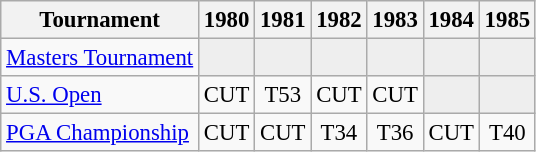<table class="wikitable" style="font-size:95%;text-align:center;">
<tr>
<th>Tournament</th>
<th>1980</th>
<th>1981</th>
<th>1982</th>
<th>1983</th>
<th>1984</th>
<th>1985</th>
</tr>
<tr>
<td align=left><a href='#'>Masters Tournament</a></td>
<td style="background:#eeeeee;"></td>
<td style="background:#eeeeee;"></td>
<td style="background:#eeeeee;"></td>
<td style="background:#eeeeee;"></td>
<td style="background:#eeeeee;"></td>
<td style="background:#eeeeee;"></td>
</tr>
<tr>
<td align=left><a href='#'>U.S. Open</a></td>
<td>CUT</td>
<td>T53</td>
<td>CUT</td>
<td>CUT</td>
<td style="background:#eeeeee;"></td>
<td style="background:#eeeeee;"></td>
</tr>
<tr>
<td align=left><a href='#'>PGA Championship</a></td>
<td>CUT</td>
<td>CUT</td>
<td>T34</td>
<td>T36</td>
<td>CUT</td>
<td>T40</td>
</tr>
</table>
